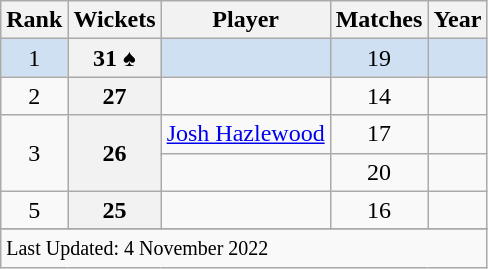<table class="wikitable plainrowheaders sortable">
<tr>
<th scope=col>Rank</th>
<th scope=col>Wickets</th>
<th scope=col>Player</th>
<th scope=col>Matches</th>
<th scope=col>Year</th>
</tr>
<tr bgcolor=#cee0f2>
<td align=center>1</td>
<th scope=row style=text-align:center;>31 ♠</th>
<td></td>
<td align=center>19</td>
<td></td>
</tr>
<tr>
<td align=center>2</td>
<th scope=row style=text-align:center;>27</th>
<td></td>
<td align=center>14</td>
<td></td>
</tr>
<tr>
<td align=center rowspan=2>3</td>
<th scope=row style=text-align:center; rowspan=2>26</th>
<td><a href='#'>Josh Hazlewood</a></td>
<td align=center>17</td>
<td></td>
</tr>
<tr>
<td></td>
<td align=center>20</td>
<td></td>
</tr>
<tr>
<td align=center>5</td>
<th scope=row style=text-align:center;>25</th>
<td></td>
<td align=center>16</td>
<td></td>
</tr>
<tr>
</tr>
<tr class=sortbottom>
<td colspan=5><small>Last Updated: 4 November 2022</small></td>
</tr>
</table>
